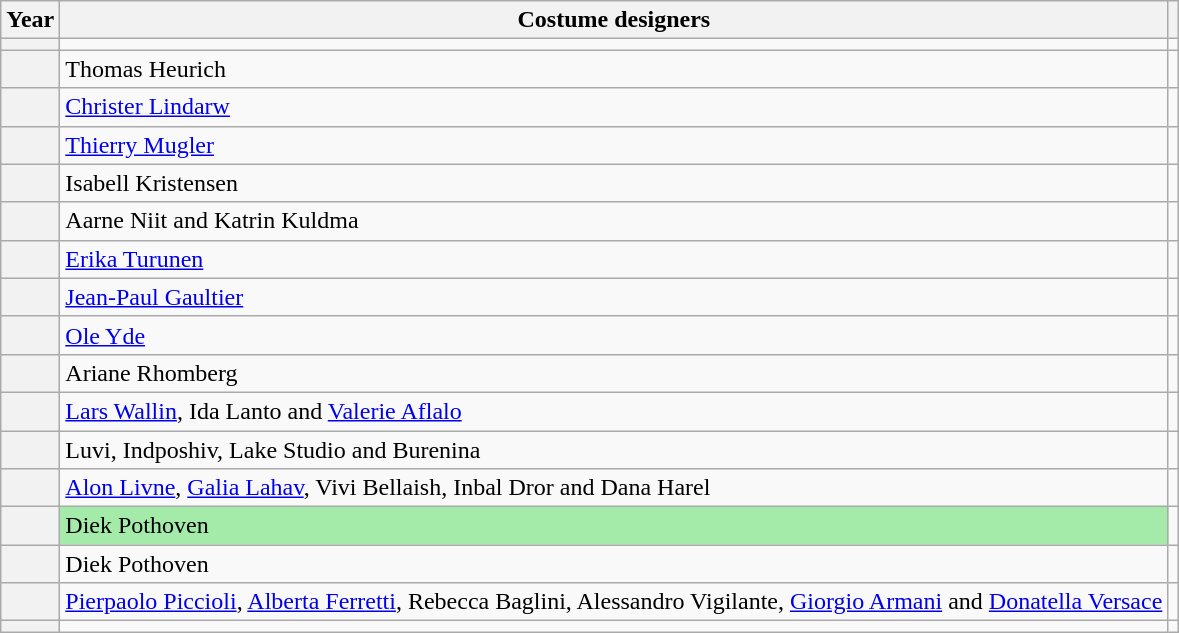<table class="wikitable plainrowheaders">
<tr>
<th>Year</th>
<th>Costume designers</th>
<th></th>
</tr>
<tr>
<th scope="row"></th>
<td></td>
<td></td>
</tr>
<tr>
<th scope="row"></th>
<td>Thomas Heurich</td>
<td></td>
</tr>
<tr>
<th scope="row"></th>
<td><a href='#'>Christer Lindarw</a></td>
<td></td>
</tr>
<tr>
<th scope="row"></th>
<td><a href='#'>Thierry Mugler</a></td>
<td></td>
</tr>
<tr>
<th scope="row"></th>
<td>Isabell Kristensen</td>
<td></td>
</tr>
<tr>
<th scope="row"></th>
<td>Aarne Niit and Katrin Kuldma</td>
<td></td>
</tr>
<tr>
<th scope="row"></th>
<td><a href='#'>Erika Turunen</a></td>
<td></td>
</tr>
<tr>
<th scope="row"></th>
<td><a href='#'>Jean-Paul Gaultier</a></td>
<td></td>
</tr>
<tr>
<th scope="row"></th>
<td><a href='#'>Ole Yde</a></td>
<td></td>
</tr>
<tr>
<th scope="row"></th>
<td>Ariane Rhomberg</td>
<td></td>
</tr>
<tr>
<th scope="row"></th>
<td><a href='#'>Lars Wallin</a>, Ida Lanto and <a href='#'>Valerie Aflalo</a></td>
<td></td>
</tr>
<tr>
<th scope="row"></th>
<td>Luvi, Indposhiv, Lake Studio and Burenina</td>
<td></td>
</tr>
<tr>
<th scope="row"></th>
<td><a href='#'>Alon Livne</a>, <a href='#'>Galia Lahav</a>, Vivi Bellaish, Inbal Dror and Dana Harel</td>
<td></td>
</tr>
<tr>
<th scope="row"></th>
<td bgcolor=#A4EAA9>Diek Pothoven</td>
<td></td>
</tr>
<tr>
<th scope="row"></th>
<td>Diek Pothoven</td>
<td></td>
</tr>
<tr>
<th scope="row"></th>
<td><a href='#'>Pierpaolo Piccioli</a>, <a href='#'>Alberta Ferretti</a>, Rebecca Baglini, Alessandro Vigilante, <a href='#'>Giorgio Armani</a> and <a href='#'>Donatella Versace</a></td>
<td></td>
</tr>
<tr>
<th scope="row"></th>
<td></td>
<td></td>
</tr>
</table>
